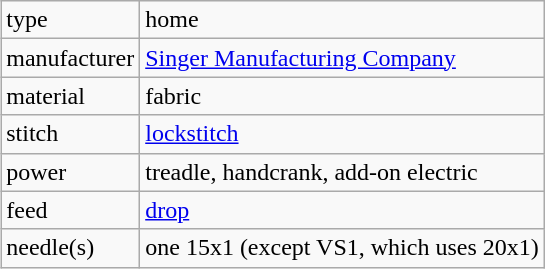<table border="1" class="wikitable" align="right">
<tr>
<td>type</td>
<td>home</td>
</tr>
<tr>
<td>manufacturer</td>
<td><a href='#'>Singer Manufacturing Company</a></td>
</tr>
<tr>
<td>material</td>
<td>fabric</td>
</tr>
<tr>
<td>stitch</td>
<td><a href='#'>lockstitch</a></td>
</tr>
<tr>
<td>power</td>
<td>treadle, handcrank, add-on electric</td>
</tr>
<tr>
<td>feed</td>
<td><a href='#'>drop</a></td>
</tr>
<tr>
<td>needle(s)</td>
<td>one 15x1 (except VS1, which uses 20x1)</td>
</tr>
</table>
